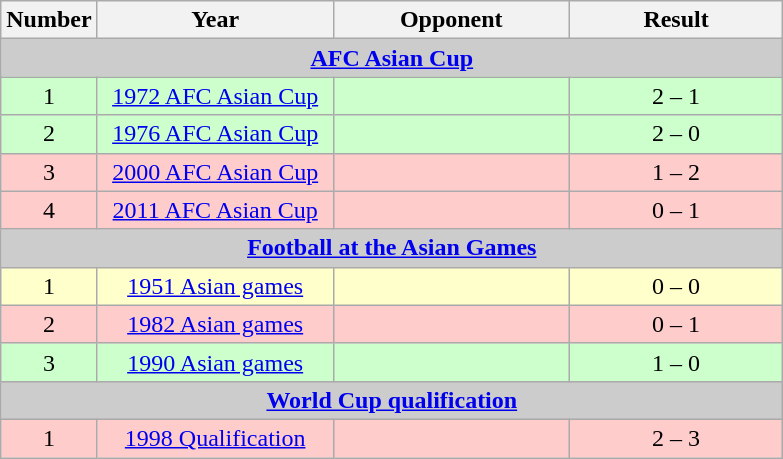<table class="wikitable sortable">
<tr>
<th width=30>Number</th>
<th width=150>Year</th>
<th width=150>Opponent</th>
<th width=135>Result</th>
</tr>
<tr>
<td colspan="4" bgcolor="#cccccc"align=center><strong><a href='#'>AFC Asian Cup</a></strong></td>
</tr>
<tr bgcolor=#CCFFCC>
<td align=center>1</td>
<td align=center><a href='#'>1972 AFC Asian Cup</a></td>
<td></td>
<td align=center>2 – 1</td>
</tr>
<tr bgcolor=#CCFFCC>
<td align=center>2</td>
<td align=center><a href='#'>1976 AFC Asian Cup</a></td>
<td></td>
<td align=center>2 – 0</td>
</tr>
<tr bgcolor=#FFCCCC>
<td align=center>3</td>
<td align=center><a href='#'>2000 AFC Asian Cup</a></td>
<td></td>
<td align=center>1 – 2</td>
</tr>
<tr bgcolor=#FFCCCC>
<td align=center>4</td>
<td align=center><a href='#'>2011 AFC Asian Cup</a></td>
<td></td>
<td align=center>0 – 1</td>
</tr>
<tr>
<td colspan="4" bgcolor="#cccccc"align=center><strong><a href='#'>Football at the Asian Games</a></strong></td>
</tr>
<tr bgcolor=#FFFFCC>
<td align=center>1</td>
<td align=center><a href='#'>1951 Asian games</a></td>
<td></td>
<td align=center>0 – 0</td>
</tr>
<tr bgcolor=#FFCCCC>
<td align=center>2</td>
<td align=center><a href='#'>1982 Asian games</a></td>
<td></td>
<td align=center>0 – 1</td>
</tr>
<tr bgcolor=#CCFFCC>
<td align=center>3</td>
<td align=center><a href='#'>1990 Asian games</a></td>
<td></td>
<td align=center>1 – 0</td>
</tr>
<tr>
<td colspan="4" bgcolor="#cccccc"align=center><strong><a href='#'>World Cup qualification</a></strong></td>
</tr>
<tr bgcolor=#FFCCCC>
<td align=center>1</td>
<td align=center><a href='#'>1998 Qualification</a></td>
<td></td>
<td align=center>2 – 3</td>
</tr>
</table>
